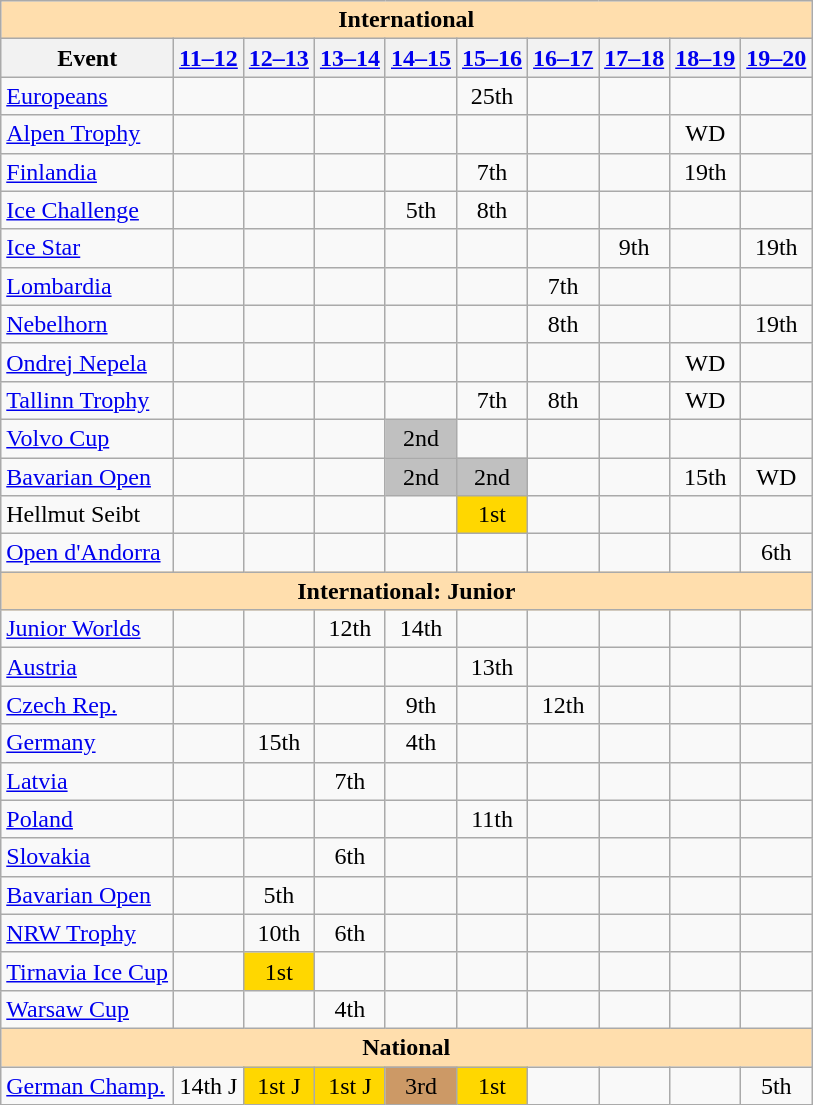<table class="wikitable" style="text-align:center">
<tr>
<th colspan="10" style="background-color: #ffdead; " align="center">International</th>
</tr>
<tr>
<th>Event</th>
<th><a href='#'>11–12</a></th>
<th><a href='#'>12–13</a></th>
<th><a href='#'>13–14</a></th>
<th><a href='#'>14–15</a></th>
<th><a href='#'>15–16</a></th>
<th><a href='#'>16–17</a></th>
<th><a href='#'>17–18</a></th>
<th><a href='#'>18–19</a></th>
<th><a href='#'>19–20</a></th>
</tr>
<tr>
<td align=left><a href='#'>Europeans</a></td>
<td></td>
<td></td>
<td></td>
<td></td>
<td>25th</td>
<td></td>
<td></td>
<td></td>
<td></td>
</tr>
<tr>
<td align=left> <a href='#'>Alpen Trophy</a></td>
<td></td>
<td></td>
<td></td>
<td></td>
<td></td>
<td></td>
<td></td>
<td>WD</td>
<td></td>
</tr>
<tr>
<td align=left> <a href='#'>Finlandia</a></td>
<td></td>
<td></td>
<td></td>
<td></td>
<td>7th</td>
<td></td>
<td></td>
<td>19th</td>
<td></td>
</tr>
<tr>
<td align=left> <a href='#'>Ice Challenge</a></td>
<td></td>
<td></td>
<td></td>
<td>5th</td>
<td>8th</td>
<td></td>
<td></td>
<td></td>
<td></td>
</tr>
<tr>
<td align=left> <a href='#'>Ice Star</a></td>
<td></td>
<td></td>
<td></td>
<td></td>
<td></td>
<td></td>
<td>9th</td>
<td></td>
<td>19th</td>
</tr>
<tr>
<td align=left> <a href='#'>Lombardia</a></td>
<td></td>
<td></td>
<td></td>
<td></td>
<td></td>
<td>7th</td>
<td></td>
<td></td>
<td></td>
</tr>
<tr>
<td align=left> <a href='#'>Nebelhorn</a></td>
<td></td>
<td></td>
<td></td>
<td></td>
<td></td>
<td>8th</td>
<td></td>
<td></td>
<td>19th</td>
</tr>
<tr>
<td align=left> <a href='#'>Ondrej Nepela</a></td>
<td></td>
<td></td>
<td></td>
<td></td>
<td></td>
<td></td>
<td></td>
<td>WD</td>
<td></td>
</tr>
<tr>
<td align=left> <a href='#'>Tallinn Trophy</a></td>
<td></td>
<td></td>
<td></td>
<td></td>
<td>7th</td>
<td>8th</td>
<td></td>
<td>WD</td>
<td></td>
</tr>
<tr>
<td align=left> <a href='#'>Volvo Cup</a></td>
<td></td>
<td></td>
<td></td>
<td bgcolor=silver>2nd</td>
<td></td>
<td></td>
<td></td>
<td></td>
<td></td>
</tr>
<tr>
<td align=left><a href='#'>Bavarian Open</a></td>
<td></td>
<td></td>
<td></td>
<td bgcolor=silver>2nd</td>
<td bgcolor=silver>2nd</td>
<td></td>
<td></td>
<td>15th</td>
<td>WD</td>
</tr>
<tr>
<td align=left>Hellmut Seibt</td>
<td></td>
<td></td>
<td></td>
<td></td>
<td bgcolor=gold>1st</td>
<td></td>
<td></td>
<td></td>
<td></td>
</tr>
<tr>
<td align=left><a href='#'>Open d'Andorra</a></td>
<td></td>
<td></td>
<td></td>
<td></td>
<td></td>
<td></td>
<td></td>
<td></td>
<td>6th</td>
</tr>
<tr>
<th colspan="10" style="background-color: #ffdead; " align="center">International: Junior</th>
</tr>
<tr>
<td align=left><a href='#'>Junior Worlds</a></td>
<td></td>
<td></td>
<td>12th</td>
<td>14th</td>
<td></td>
<td></td>
<td></td>
<td></td>
<td></td>
</tr>
<tr>
<td align=left> <a href='#'>Austria</a></td>
<td></td>
<td></td>
<td></td>
<td></td>
<td>13th</td>
<td></td>
<td></td>
<td></td>
<td></td>
</tr>
<tr>
<td align=left> <a href='#'>Czech Rep.</a></td>
<td></td>
<td></td>
<td></td>
<td>9th</td>
<td></td>
<td>12th</td>
<td></td>
<td></td>
<td></td>
</tr>
<tr>
<td align=left> <a href='#'>Germany</a></td>
<td></td>
<td>15th</td>
<td></td>
<td>4th</td>
<td></td>
<td></td>
<td></td>
<td></td>
<td></td>
</tr>
<tr>
<td align=left> <a href='#'>Latvia</a></td>
<td></td>
<td></td>
<td>7th</td>
<td></td>
<td></td>
<td></td>
<td></td>
<td></td>
<td></td>
</tr>
<tr>
<td align=left> <a href='#'>Poland</a></td>
<td></td>
<td></td>
<td></td>
<td></td>
<td>11th</td>
<td></td>
<td></td>
<td></td>
<td></td>
</tr>
<tr>
<td align=left> <a href='#'>Slovakia</a></td>
<td></td>
<td></td>
<td>6th</td>
<td></td>
<td></td>
<td></td>
<td></td>
<td></td>
<td></td>
</tr>
<tr>
<td align=left><a href='#'>Bavarian Open</a></td>
<td></td>
<td>5th</td>
<td></td>
<td></td>
<td></td>
<td></td>
<td></td>
<td></td>
<td></td>
</tr>
<tr>
<td align=left><a href='#'>NRW Trophy</a></td>
<td></td>
<td>10th</td>
<td>6th</td>
<td></td>
<td></td>
<td></td>
<td></td>
<td></td>
<td></td>
</tr>
<tr>
<td align=left><a href='#'>Tirnavia Ice Cup</a></td>
<td></td>
<td bgcolor=gold>1st</td>
<td></td>
<td></td>
<td></td>
<td></td>
<td></td>
<td></td>
<td></td>
</tr>
<tr>
<td align=left><a href='#'>Warsaw Cup</a></td>
<td></td>
<td></td>
<td>4th</td>
<td></td>
<td></td>
<td></td>
<td></td>
<td></td>
<td></td>
</tr>
<tr>
<th colspan="10" style="background-color: #ffdead; " align="center">National</th>
</tr>
<tr>
<td align="left"><a href='#'>German Champ.</a></td>
<td>14th J</td>
<td bgcolor="gold">1st J</td>
<td bgcolor="gold">1st J</td>
<td bgcolor="cc9966">3rd</td>
<td bgcolor="gold">1st</td>
<td></td>
<td></td>
<td></td>
<td>5th</td>
</tr>
</table>
